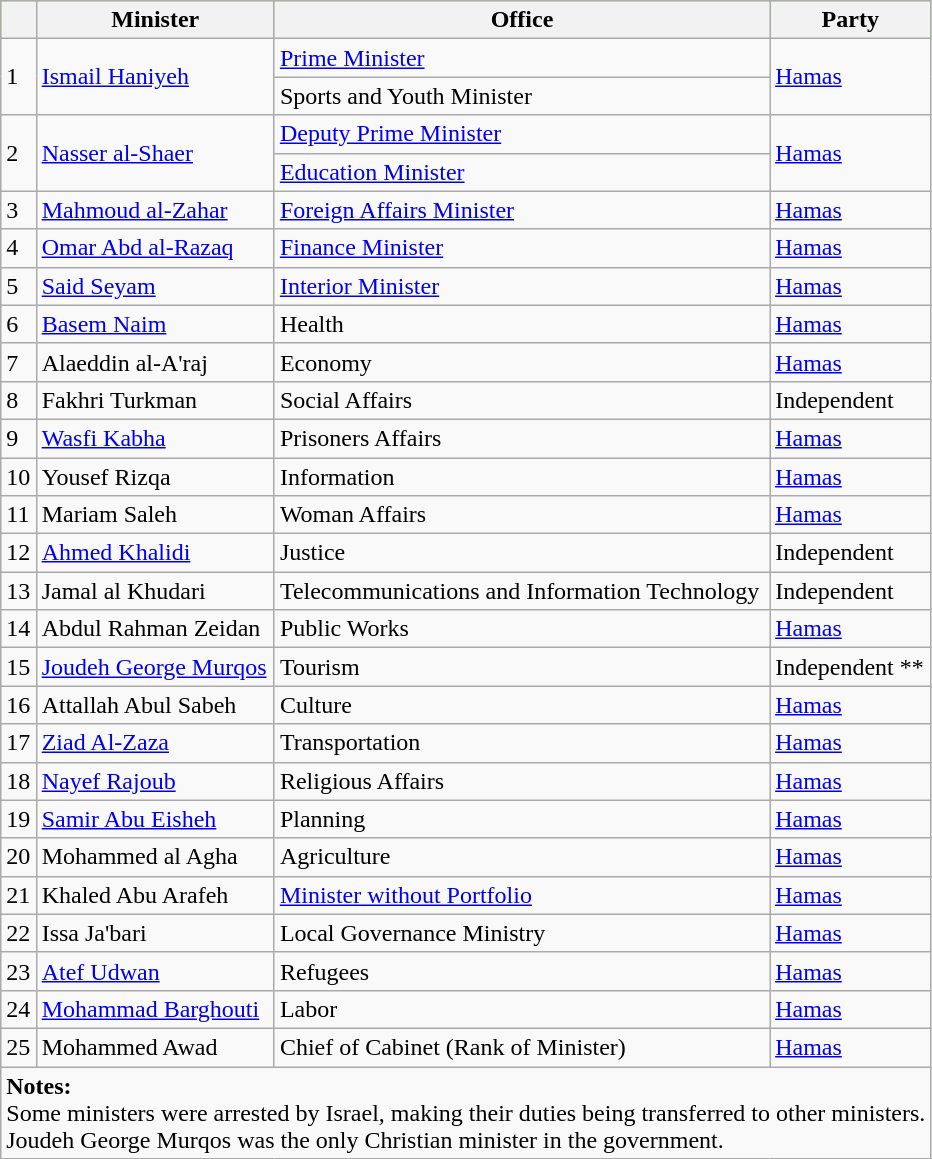<table class="wikitable">
<tr style="background:#99ee88;">
<th></th>
<th><strong>Minister</strong></th>
<th><strong>Office</strong></th>
<th><strong>Party</strong></th>
</tr>
<tr>
<td rowspan="2">1</td>
<td rowspan="2"><a href='#'>Ismail Haniyeh</a></td>
<td><a href='#'>Prime Minister</a></td>
<td rowspan="2"><a href='#'>Hamas</a></td>
</tr>
<tr>
<td>Sports and Youth Minister</td>
</tr>
<tr>
<td rowspan="2">2</td>
<td rowspan="2"><a href='#'>Nasser al-Shaer</a></td>
<td><a href='#'>Deputy Prime Minister</a></td>
<td rowspan="2"><a href='#'>Hamas</a></td>
</tr>
<tr>
<td><a href='#'>Education Minister</a></td>
</tr>
<tr>
<td>3</td>
<td><a href='#'>Mahmoud al-Zahar</a></td>
<td><a href='#'>Foreign Affairs Minister</a></td>
<td><a href='#'>Hamas</a></td>
</tr>
<tr>
<td>4</td>
<td><a href='#'>Omar Abd al-Razaq</a></td>
<td><a href='#'>Finance Minister</a></td>
<td><a href='#'>Hamas</a></td>
</tr>
<tr>
<td>5</td>
<td><a href='#'>Said Seyam</a></td>
<td><a href='#'>Interior Minister</a></td>
<td><a href='#'>Hamas</a></td>
</tr>
<tr>
<td>6</td>
<td><a href='#'>Basem Naim</a></td>
<td>Health</td>
<td><a href='#'>Hamas</a></td>
</tr>
<tr>
<td>7</td>
<td>Alaeddin al-A'raj</td>
<td>Economy</td>
<td><a href='#'>Hamas</a></td>
</tr>
<tr>
<td>8</td>
<td>Fakhri Turkman</td>
<td>Social Affairs</td>
<td>Independent</td>
</tr>
<tr>
<td>9</td>
<td><a href='#'>Wasfi Kabha</a></td>
<td>Prisoners Affairs</td>
<td><a href='#'>Hamas</a></td>
</tr>
<tr>
<td>10</td>
<td>Yousef Rizqa</td>
<td>Information</td>
<td><a href='#'>Hamas</a></td>
</tr>
<tr>
<td>11</td>
<td>Mariam Saleh</td>
<td>Woman Affairs</td>
<td><a href='#'>Hamas</a></td>
</tr>
<tr>
<td>12</td>
<td><a href='#'>Ahmed Khalidi</a></td>
<td>Justice</td>
<td>Independent</td>
</tr>
<tr>
<td>13</td>
<td>Jamal al Khudari</td>
<td>Telecommunications and Information Technology</td>
<td>Independent</td>
</tr>
<tr>
<td>14</td>
<td>Abdul Rahman Zeidan</td>
<td>Public Works</td>
<td><a href='#'>Hamas</a></td>
</tr>
<tr>
<td>15</td>
<td><a href='#'>Joudeh George Murqos</a></td>
<td>Tourism</td>
<td>Independent **</td>
</tr>
<tr>
<td>16</td>
<td>Attallah Abul Sabeh</td>
<td>Culture</td>
<td><a href='#'>Hamas</a></td>
</tr>
<tr>
<td>17</td>
<td><a href='#'>Ziad Al-Zaza</a></td>
<td>Transportation</td>
<td><a href='#'>Hamas</a></td>
</tr>
<tr>
<td>18</td>
<td><a href='#'>Nayef Rajoub</a></td>
<td>Religious Affairs</td>
<td><a href='#'>Hamas</a></td>
</tr>
<tr>
<td>19</td>
<td><a href='#'>Samir Abu Eisheh</a></td>
<td Planning Minister of the Palestinian National Authority>Planning</td>
<td><a href='#'>Hamas</a></td>
</tr>
<tr>
<td>20</td>
<td>Mohammed al Agha</td>
<td>Agriculture</td>
<td><a href='#'>Hamas</a></td>
</tr>
<tr>
<td>21</td>
<td>Khaled Abu Arafeh</td>
<td><a href='#'>Minister without Portfolio</a></td>
<td><a href='#'>Hamas</a></td>
</tr>
<tr>
<td>22</td>
<td>Issa Ja'bari</td>
<td>Local Governance Ministry</td>
<td><a href='#'>Hamas</a></td>
</tr>
<tr>
<td>23</td>
<td><a href='#'>Atef Udwan</a></td>
<td>Refugees</td>
<td><a href='#'>Hamas</a></td>
</tr>
<tr>
<td>24</td>
<td><a href='#'>Mohammad Barghouti</a></td>
<td>Labor</td>
<td><a href='#'>Hamas</a></td>
</tr>
<tr>
<td>25</td>
<td>Mohammed Awad</td>
<td>Chief of Cabinet (Rank of Minister)</td>
<td><a href='#'>Hamas</a></td>
</tr>
<tr>
<td colspan=4><strong>Notes:</strong><br> Some ministers were arrested by Israel, making their duties being transferred to other ministers.<br> Joudeh George Murqos was the only Christian minister in the government.</td>
</tr>
</table>
